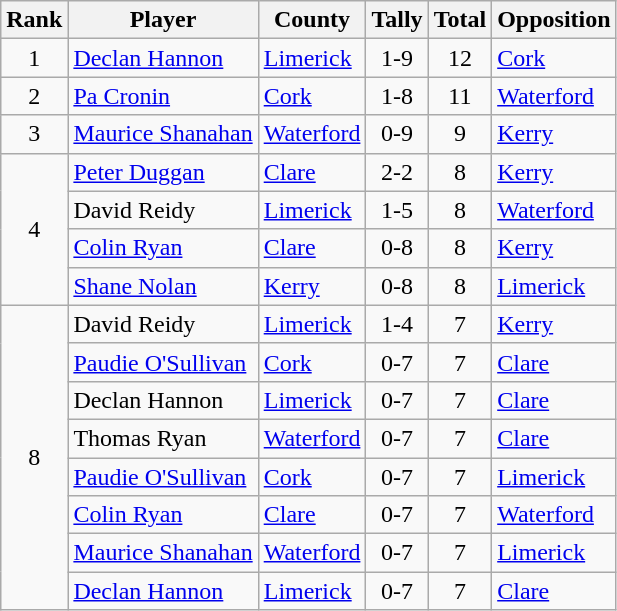<table class="wikitable">
<tr>
<th>Rank</th>
<th>Player</th>
<th>County</th>
<th>Tally</th>
<th>Total</th>
<th>Opposition</th>
</tr>
<tr>
<td rowspan=1 align=center>1</td>
<td><a href='#'>Declan Hannon</a></td>
<td> <a href='#'>Limerick</a></td>
<td align=center>1-9</td>
<td align=center>12</td>
<td> <a href='#'>Cork</a></td>
</tr>
<tr>
<td rowspan=1 align=center>2</td>
<td><a href='#'>Pa Cronin</a></td>
<td> <a href='#'>Cork</a></td>
<td align=center>1-8</td>
<td align=center>11</td>
<td> <a href='#'>Waterford</a></td>
</tr>
<tr>
<td rowspan=1 align=center>3</td>
<td><a href='#'>Maurice Shanahan</a></td>
<td> <a href='#'>Waterford</a></td>
<td align=center>0-9</td>
<td align=center>9</td>
<td> <a href='#'>Kerry</a></td>
</tr>
<tr>
<td rowspan=4 align=center>4</td>
<td><a href='#'>Peter Duggan</a></td>
<td> <a href='#'>Clare</a></td>
<td align=center>2-2</td>
<td align=center>8</td>
<td> <a href='#'>Kerry</a></td>
</tr>
<tr>
<td>David Reidy</td>
<td> <a href='#'>Limerick</a></td>
<td align=center>1-5</td>
<td align=center>8</td>
<td> <a href='#'>Waterford</a></td>
</tr>
<tr>
<td><a href='#'>Colin Ryan</a></td>
<td><a href='#'>Clare</a></td>
<td align=center>0-8</td>
<td align=center>8</td>
<td> <a href='#'>Kerry</a></td>
</tr>
<tr>
<td><a href='#'>Shane Nolan</a></td>
<td> <a href='#'>Kerry</a></td>
<td align=center>0-8</td>
<td align=center>8</td>
<td> <a href='#'>Limerick</a></td>
</tr>
<tr>
<td rowspan=8 align=center>8</td>
<td>David Reidy</td>
<td> <a href='#'>Limerick</a></td>
<td align=center>1-4</td>
<td align=center>7</td>
<td> <a href='#'>Kerry</a></td>
</tr>
<tr>
<td><a href='#'>Paudie O'Sullivan</a></td>
<td> <a href='#'>Cork</a></td>
<td align=center>0-7</td>
<td align=center>7</td>
<td> <a href='#'>Clare</a></td>
</tr>
<tr>
<td>Declan Hannon</td>
<td> <a href='#'>Limerick</a></td>
<td align=center>0-7</td>
<td align=center>7</td>
<td> <a href='#'>Clare</a></td>
</tr>
<tr>
<td>Thomas Ryan</td>
<td> <a href='#'>Waterford</a></td>
<td align=center>0-7</td>
<td align=center>7</td>
<td> <a href='#'>Clare</a></td>
</tr>
<tr>
<td><a href='#'>Paudie O'Sullivan</a></td>
<td> <a href='#'>Cork</a></td>
<td align=center>0-7</td>
<td align=center>7</td>
<td> <a href='#'>Limerick</a></td>
</tr>
<tr>
<td><a href='#'>Colin Ryan</a></td>
<td> <a href='#'>Clare</a></td>
<td align=center>0-7</td>
<td align=center>7</td>
<td> <a href='#'>Waterford</a></td>
</tr>
<tr>
<td><a href='#'>Maurice Shanahan</a></td>
<td> <a href='#'>Waterford</a></td>
<td align=center>0-7</td>
<td align=center>7</td>
<td> <a href='#'>Limerick</a></td>
</tr>
<tr>
<td><a href='#'>Declan Hannon</a></td>
<td> <a href='#'>Limerick</a></td>
<td align=center>0-7</td>
<td align=center>7</td>
<td> <a href='#'>Clare</a></td>
</tr>
</table>
